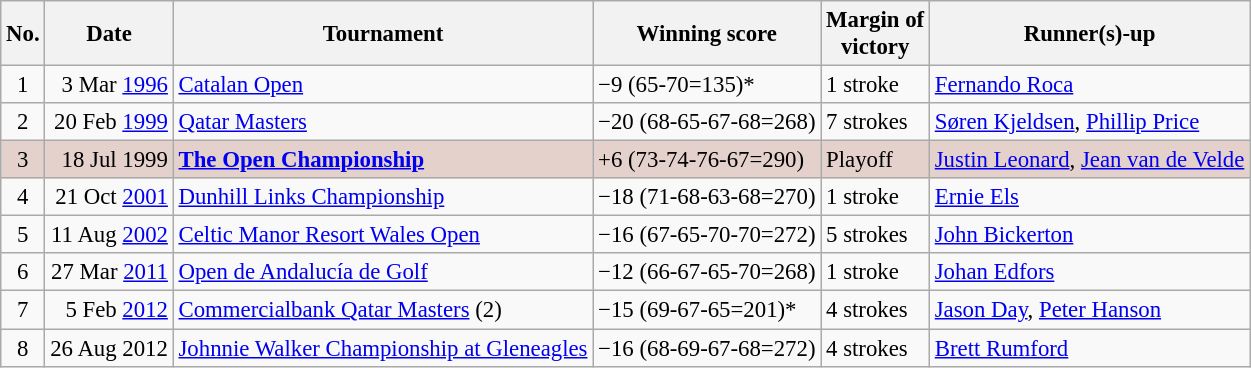<table class="wikitable" style="font-size:95%;">
<tr>
<th>No.</th>
<th>Date</th>
<th>Tournament</th>
<th>Winning score</th>
<th>Margin of<br>victory</th>
<th>Runner(s)-up</th>
</tr>
<tr>
<td align=center>1</td>
<td align=right>3 Mar <a href='#'>1996</a></td>
<td><a href='#'>Catalan Open</a></td>
<td>−9 (65-70=135)*</td>
<td>1 stroke</td>
<td> <a href='#'>Fernando Roca</a></td>
</tr>
<tr>
<td align=center>2</td>
<td align=right>20 Feb <a href='#'>1999</a></td>
<td><a href='#'>Qatar Masters</a></td>
<td>−20 (68-65-67-68=268)</td>
<td>7 strokes</td>
<td> <a href='#'>Søren Kjeldsen</a>,  <a href='#'>Phillip Price</a></td>
</tr>
<tr style="background:#e5d1cb;">
<td align=center>3</td>
<td align=right>18 Jul 1999</td>
<td><strong><a href='#'>The Open Championship</a></strong></td>
<td>+6 (73-74-76-67=290)</td>
<td>Playoff</td>
<td> <a href='#'>Justin Leonard</a>,  <a href='#'>Jean van de Velde</a></td>
</tr>
<tr>
<td align=center>4</td>
<td align=right>21 Oct <a href='#'>2001</a></td>
<td><a href='#'>Dunhill Links Championship</a></td>
<td>−18 (71-68-63-68=270)</td>
<td>1 stroke</td>
<td> <a href='#'>Ernie Els</a></td>
</tr>
<tr>
<td align=center>5</td>
<td align=right>11 Aug <a href='#'>2002</a></td>
<td><a href='#'>Celtic Manor Resort Wales Open</a></td>
<td>−16 (67-65-70-70=272)</td>
<td>5 strokes</td>
<td> <a href='#'>John Bickerton</a></td>
</tr>
<tr>
<td align=center>6</td>
<td align=right>27 Mar <a href='#'>2011</a></td>
<td><a href='#'>Open de Andalucía de Golf</a></td>
<td>−12 (66-67-65-70=268)</td>
<td>1 stroke</td>
<td> <a href='#'>Johan Edfors</a></td>
</tr>
<tr>
<td align=center>7</td>
<td align=right>5 Feb <a href='#'>2012</a></td>
<td><a href='#'>Commercialbank Qatar Masters</a> (2)</td>
<td>−15 (69-67-65=201)*</td>
<td>4 strokes</td>
<td> <a href='#'>Jason Day</a>,  <a href='#'>Peter Hanson</a></td>
</tr>
<tr>
<td align=center>8</td>
<td align=right>26 Aug 2012</td>
<td><a href='#'>Johnnie Walker Championship at Gleneagles</a></td>
<td>−16 (68-69-67-68=272)</td>
<td>4 strokes</td>
<td> <a href='#'>Brett Rumford</a></td>
</tr>
</table>
